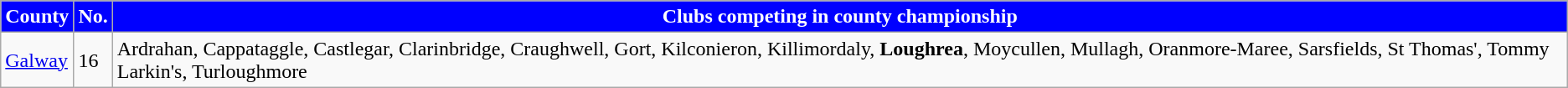<table class="wikitable sortable" style="text-align:left">
<tr>
<th style="background:blue;color:white">County</th>
<th style="background:blue;color:white">No.</th>
<th style="background:blue;color:white">Clubs competing in county championship</th>
</tr>
<tr>
<td> <a href='#'>Galway</a></td>
<td>16</td>
<td>Ardrahan, Cappataggle, Castlegar, Clarinbridge, Craughwell, Gort, Kilconieron, Killimordaly, <strong>Loughrea</strong>, Moycullen, Mullagh, Oranmore-Maree, Sarsfields, St Thomas', Tommy Larkin's, Turloughmore</td>
</tr>
</table>
